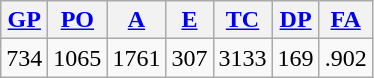<table class="wikitable">
<tr>
<th><a href='#'>GP</a></th>
<th><a href='#'>PO</a></th>
<th><a href='#'>A</a></th>
<th><a href='#'>E</a></th>
<th><a href='#'>TC</a></th>
<th><a href='#'>DP</a></th>
<th><a href='#'>FA</a></th>
</tr>
<tr align=center>
<td>734</td>
<td>1065</td>
<td>1761</td>
<td>307</td>
<td>3133</td>
<td>169</td>
<td>.902</td>
</tr>
</table>
